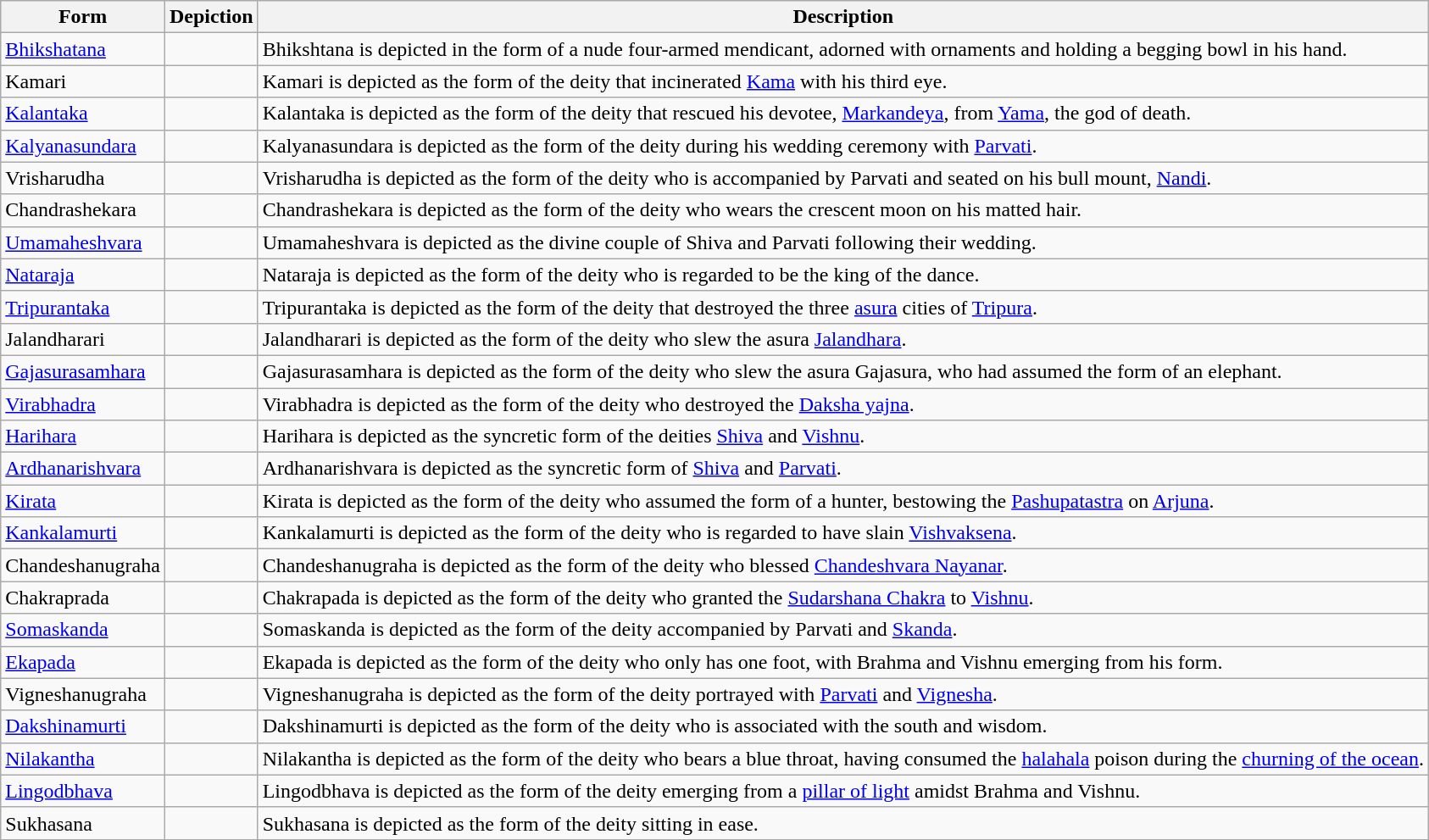<table class="wikitable">
<tr>
<th>Form</th>
<th>Depiction</th>
<th>Description</th>
</tr>
<tr>
<td><a href='#'>Bhikshatana</a></td>
<td></td>
<td>Bhikshtana is depicted in the form of a nude four-armed mendicant, adorned with ornaments and holding a begging bowl in his hand.</td>
</tr>
<tr>
<td>Kamari</td>
<td></td>
<td>Kamari is depicted as the form of the deity that incinerated <a href='#'>Kama</a> with his third eye.</td>
</tr>
<tr>
<td><a href='#'>Kalantaka</a></td>
<td></td>
<td>Kalantaka is depicted as the form of the deity that rescued his devotee, <a href='#'>Markandeya</a>, from <a href='#'>Yama</a>, the god of death.</td>
</tr>
<tr>
<td><a href='#'>Kalyanasundara</a></td>
<td></td>
<td>Kalyanasundara is depicted as the form of the deity during his wedding ceremony with <a href='#'>Parvati</a>.</td>
</tr>
<tr>
<td>Vrisharudha</td>
<td></td>
<td>Vrisharudha is depicted as the form of the deity who is accompanied by Parvati and seated on his bull mount, <a href='#'>Nandi</a>.</td>
</tr>
<tr>
<td>Chandrashekara</td>
<td></td>
<td>Chandrashekara is depicted as the form of the deity who wears the crescent moon on his matted hair.</td>
</tr>
<tr>
<td><a href='#'>Umamaheshvara</a></td>
<td></td>
<td>Umamaheshvara is depicted as the divine couple of Shiva and Parvati following their wedding.</td>
</tr>
<tr>
<td><a href='#'>Nataraja</a></td>
<td></td>
<td>Nataraja is depicted as the form of the deity who is regarded to be the king of the dance.</td>
</tr>
<tr>
<td><a href='#'>Tripurantaka</a></td>
<td></td>
<td>Tripurantaka is depicted as the form of the deity that destroyed the three <a href='#'>asura</a> cities of <a href='#'>Tripura</a>.</td>
</tr>
<tr>
<td>Jalandharari</td>
<td></td>
<td>Jalandharari is depicted as the form of the deity who slew the asura <a href='#'>Jalandhara</a>.</td>
</tr>
<tr>
<td><a href='#'>Gajasurasamhara</a></td>
<td></td>
<td>Gajasurasamhara is depicted as the form of the deity who slew the asura Gajasura, who had assumed the form of an elephant.</td>
</tr>
<tr>
<td><a href='#'>Virabhadra</a></td>
<td></td>
<td>Virabhadra is depicted as the form of the deity who destroyed the <a href='#'>Daksha yajna</a>.</td>
</tr>
<tr>
<td><a href='#'>Harihara</a></td>
<td></td>
<td>Harihara is depicted as the syncretic form of the deities <a href='#'>Shiva</a> and <a href='#'>Vishnu</a>.</td>
</tr>
<tr>
<td><a href='#'>Ardhanarishvara</a></td>
<td></td>
<td>Ardhanarishvara is depicted as the syncretic form of <a href='#'>Shiva</a> and <a href='#'>Parvati</a>.</td>
</tr>
<tr>
<td><a href='#'>Kirata</a></td>
<td></td>
<td>Kirata is depicted as the form of the deity who assumed the form of a hunter, bestowing the <a href='#'>Pashupatastra</a> on <a href='#'>Arjuna</a>.</td>
</tr>
<tr>
<td><a href='#'>Kankalamurti</a></td>
<td></td>
<td>Kankalamurti is depicted as the form of the deity who is regarded to have slain <a href='#'>Vishvaksena</a>.</td>
</tr>
<tr>
<td>Chandeshanugraha</td>
<td></td>
<td>Chandeshanugraha is depicted as the form of the deity who blessed <a href='#'>Chandeshvara Nayanar</a>.</td>
</tr>
<tr>
<td>Chakraprada</td>
<td></td>
<td>Chakrapada is depicted as the form of the deity who granted the <a href='#'>Sudarshana Chakra</a> to <a href='#'>Vishnu</a>.</td>
</tr>
<tr>
<td><a href='#'>Somaskanda</a></td>
<td></td>
<td>Somaskanda is depicted as the form of the deity accompanied by Parvati and <a href='#'>Skanda</a>.</td>
</tr>
<tr>
<td><a href='#'>Ekapada</a></td>
<td></td>
<td>Ekapada is depicted as the form of the deity who only has one foot, with Brahma and Vishnu emerging from his form.</td>
</tr>
<tr>
<td>Vigneshanugraha</td>
<td></td>
<td>Vigneshanugraha is depicted as the form of the deity portrayed with <a href='#'>Parvati</a> and <a href='#'>Vignesha</a>.</td>
</tr>
<tr>
<td><a href='#'>Dakshinamurti</a></td>
<td></td>
<td>Dakshinamurti is depicted as the form of the deity who is associated with the south and wisdom.</td>
</tr>
<tr>
<td><a href='#'>Nilakantha</a></td>
<td></td>
<td>Nilakantha is depicted as the form of the deity who bears a blue throat, having consumed the <a href='#'>halahala</a> poison during the <a href='#'>churning of the ocean</a>.</td>
</tr>
<tr>
<td><a href='#'>Lingodbhava</a></td>
<td></td>
<td>Lingodbhava is depicted as the form of the deity emerging from a <a href='#'>pillar of light</a> amidst Brahma and Vishnu.</td>
</tr>
<tr>
<td>Sukhasana</td>
<td></td>
<td>Sukhasana is depicted as the form of the deity sitting in ease.</td>
</tr>
<tr>
</tr>
</table>
